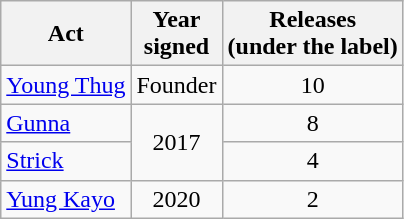<table class="wikitable sortable”">
<tr>
<th>Act</th>
<th>Year<br>signed</th>
<th>Releases<br>(under the label)</th>
</tr>
<tr>
<td><a href='#'>Young Thug</a></td>
<td rowspan ="1" style="text-align:center;">Founder</td>
<td style="text-align:center;">10</td>
</tr>
<tr>
<td><a href='#'>Gunna</a></td>
<td rowspan="2" style="text-align:center;">2017</td>
<td style="text-align:center;">8</td>
</tr>
<tr>
<td><a href='#'>Strick</a></td>
<td style="text-align:center;">4</td>
</tr>
<tr>
<td><a href='#'>Yung Kayo</a></td>
<td rowspan="6" style="text-align:center;">2020</td>
<td style="text-align:center;">2</td>
</tr>
</table>
